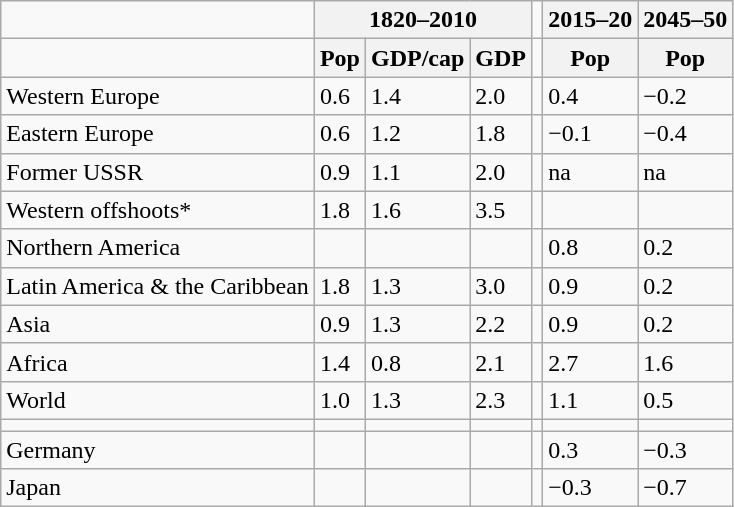<table class="wikitable">
<tr>
<td></td>
<th colspan="3">1820–2010</th>
<td></td>
<th>2015–20</th>
<th>2045–50</th>
</tr>
<tr>
<td></td>
<th>Pop</th>
<th>GDP/cap</th>
<th>GDP</th>
<td></td>
<th>Pop</th>
<th>Pop</th>
</tr>
<tr>
<td>Western Europe</td>
<td>0.6</td>
<td>1.4</td>
<td>2.0</td>
<td></td>
<td>0.4</td>
<td>−0.2</td>
</tr>
<tr>
<td>Eastern Europe</td>
<td>0.6</td>
<td>1.2</td>
<td>1.8</td>
<td></td>
<td>−0.1</td>
<td>−0.4</td>
</tr>
<tr>
<td>Former USSR</td>
<td>0.9</td>
<td>1.1</td>
<td>2.0</td>
<td></td>
<td>na</td>
<td>na</td>
</tr>
<tr>
<td>Western offshoots*</td>
<td>1.8</td>
<td>1.6</td>
<td>3.5</td>
<td></td>
<td></td>
<td></td>
</tr>
<tr>
<td>Northern America</td>
<td></td>
<td></td>
<td></td>
<td></td>
<td>0.8</td>
<td>0.2</td>
</tr>
<tr>
<td>Latin America & the Caribbean</td>
<td>1.8</td>
<td>1.3</td>
<td>3.0</td>
<td></td>
<td>0.9</td>
<td>0.2</td>
</tr>
<tr>
<td>Asia</td>
<td>0.9</td>
<td>1.3</td>
<td>2.2</td>
<td></td>
<td>0.9</td>
<td>0.2</td>
</tr>
<tr>
<td>Africa</td>
<td>1.4</td>
<td>0.8</td>
<td>2.1</td>
<td></td>
<td>2.7</td>
<td>1.6</td>
</tr>
<tr>
<td>World</td>
<td>1.0</td>
<td>1.3</td>
<td>2.3</td>
<td></td>
<td>1.1</td>
<td>0.5</td>
</tr>
<tr>
<td></td>
<td></td>
<td></td>
<td></td>
<td></td>
<td></td>
<td></td>
</tr>
<tr>
<td>Germany</td>
<td></td>
<td></td>
<td></td>
<td></td>
<td>0.3</td>
<td>−0.3</td>
</tr>
<tr>
<td>Japan</td>
<td></td>
<td></td>
<td></td>
<td></td>
<td>−0.3</td>
<td>−0.7</td>
</tr>
</table>
